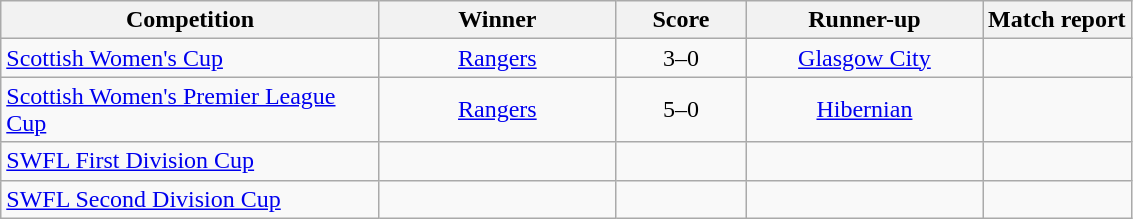<table class="wikitable" style="text-align:center">
<tr>
<th width=245>Competition</th>
<th width=150>Winner</th>
<th width=80>Score</th>
<th width=150>Runner-up</th>
<th>Match report</th>
</tr>
<tr>
<td align=left><a href='#'>Scottish Women's Cup</a></td>
<td><a href='#'>Rangers</a></td>
<td>3–0</td>
<td><a href='#'>Glasgow City</a></td>
<td></td>
</tr>
<tr>
<td align=left><a href='#'>Scottish Women's Premier League Cup</a></td>
<td><a href='#'>Rangers</a></td>
<td>5–0</td>
<td><a href='#'>Hibernian</a></td>
<td></td>
</tr>
<tr>
<td align=left><a href='#'>SWFL First Division Cup</a></td>
<td></td>
<td></td>
<td></td>
<td></td>
</tr>
<tr>
<td align=left><a href='#'>SWFL Second Division Cup</a></td>
<td></td>
<td></td>
<td></td>
<td></td>
</tr>
</table>
